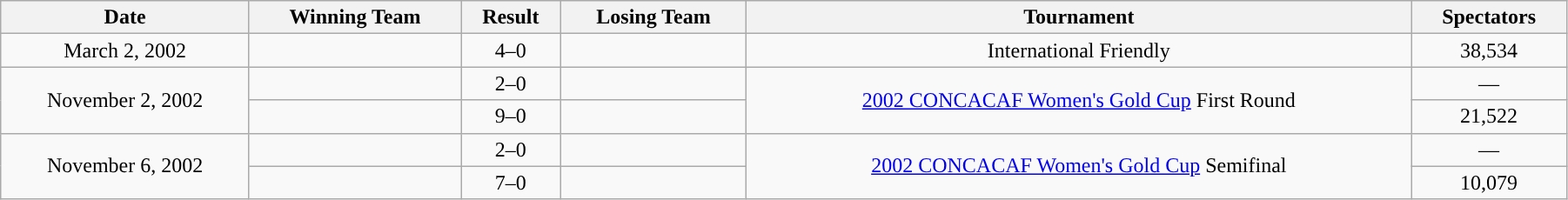<table class="wikitable" style="text-align:left; width:95%;" style="text-align:center">
<tr>
<th style="text-align:center; ">Date</th>
<th style="text-align:center; ">Winning Team</th>
<th style="text-align:center; ">Result</th>
<th style="text-align:center; ">Losing Team</th>
<th style="text-align:center; ">Tournament</th>
<th style="text-align:center; ">Spectators</th>
</tr>
<tr>
<td style="text-align:center;">March 2, 2002</td>
<td><strong></strong></td>
<td style="text-align:center;">4–0</td>
<td></td>
<td style="text-align:center;">International Friendly</td>
<td style="text-align:center;">38,534</td>
</tr>
<tr>
<td style="text-align:center;" rowspan=2>November 2, 2002</td>
<td><strong></strong></td>
<td style="text-align:center;">2–0</td>
<td></td>
<td style="text-align:center;" rowspan=2><a href='#'>2002 CONCACAF Women's Gold Cup</a> First Round</td>
<td style="text-align:center;">—</td>
</tr>
<tr>
<td><strong></strong></td>
<td style="text-align:center;">9–0</td>
<td></td>
<td style="text-align:center;">21,522</td>
</tr>
<tr>
<td style="text-align:center;" rowspan=2>November 6, 2002</td>
<td><strong></strong></td>
<td style="text-align:center;">2–0</td>
<td></td>
<td style="text-align:center;" rowspan=2><a href='#'>2002 CONCACAF Women's Gold Cup</a> Semifinal</td>
<td style="text-align:center;">—</td>
</tr>
<tr>
<td><strong></strong></td>
<td style="text-align:center;">7–0</td>
<td></td>
<td style="text-align:center;">10,079</td>
</tr>
</table>
